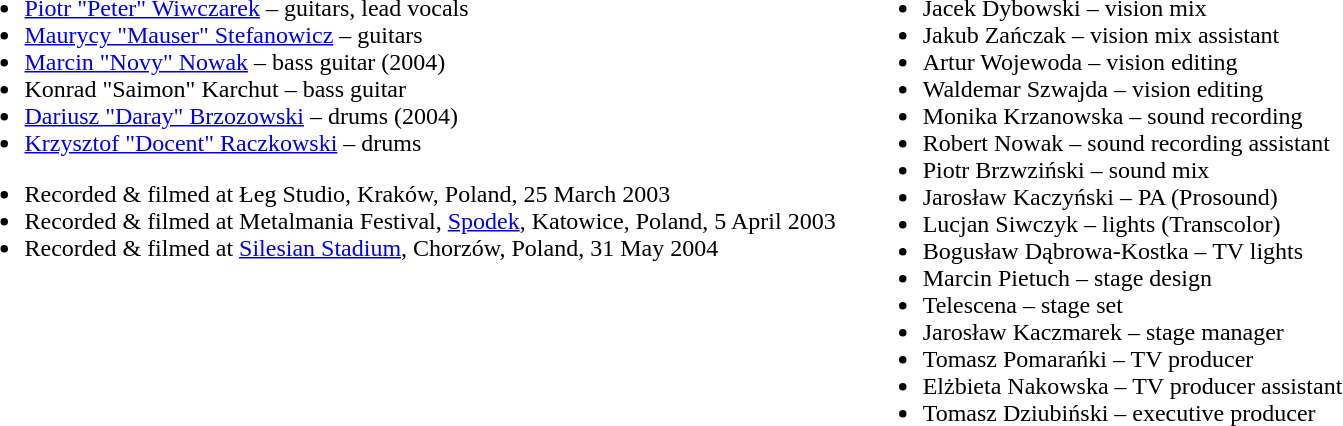<table>
<tr>
<td valign="top"><br><ul><li><a href='#'>Piotr "Peter" Wiwczarek</a> – guitars, lead vocals</li><li><a href='#'>Maurycy "Mauser" Stefanowicz</a> – guitars</li><li><a href='#'>Marcin "Novy" Nowak</a> – bass guitar (2004)</li><li>Konrad "Saimon" Karchut – bass guitar</li><li><a href='#'>Dariusz "Daray" Brzozowski</a> – drums (2004)</li><li><a href='#'>Krzysztof "Docent" Raczkowski</a> – drums</li></ul><ul><li>Recorded & filmed at Łeg Studio, Kraków, Poland, 25 March 2003</li><li>Recorded & filmed at Metalmania Festival, <a href='#'>Spodek</a>, Katowice, Poland, 5 April 2003</li><li>Recorded & filmed at <a href='#'>Silesian Stadium</a>, Chorzów, Poland, 31 May 2004</li></ul></td>
<td width="10"></td>
<td valign="top"><br><ul><li>Jacek Dybowski – vision mix</li><li>Jakub Zańczak – vision mix assistant</li><li>Artur Wojewoda – vision editing</li><li>Waldemar Szwajda – vision editing</li><li>Monika Krzanowska – sound recording</li><li>Robert Nowak – sound recording assistant</li><li>Piotr Brzwziński – sound mix</li><li>Jarosław Kaczyński – PA (Prosound)</li><li>Lucjan Siwczyk – lights (Transcolor)</li><li>Bogusław Dąbrowa-Kostka – TV lights</li><li>Marcin Pietuch – stage design</li><li>Telescena – stage set</li><li>Jarosław Kaczmarek – stage manager</li><li>Tomasz Pomarańki – TV producer</li><li>Elżbieta Nakowska – TV producer assistant</li><li>Tomasz Dziubiński – executive producer</li></ul></td>
</tr>
</table>
